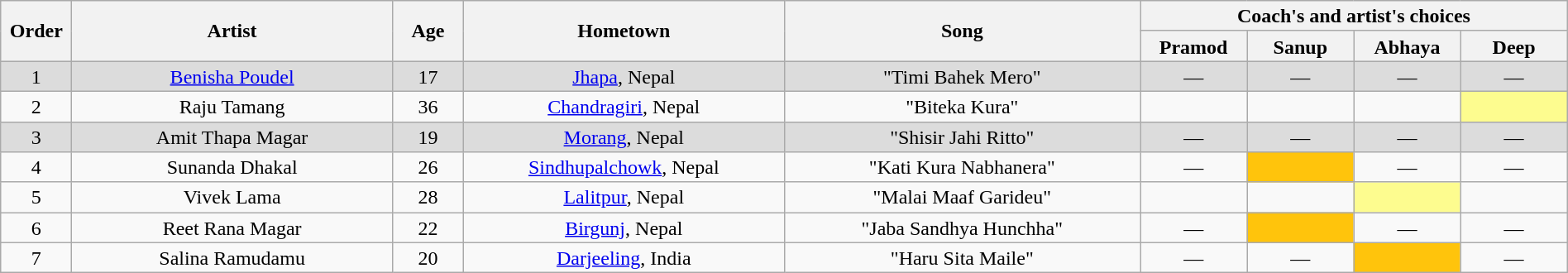<table class="wikitable plainrowheaders" style="text-align:center; line-height:17px; width:100%;">
<tr>
<th rowspan="2" scope="col" style="width:04%;">Order</th>
<th rowspan="2" scope="col" style="width:18%;">Artist</th>
<th rowspan="2" scope="col" style="width:04%;">Age</th>
<th rowspan="2" scope="col" style="width:18%;">Hometown</th>
<th rowspan="2" scope="col" style="width:20%;">Song</th>
<th colspan="4">Coach's and artist's choices</th>
</tr>
<tr>
<th scope="col" style="width:06%;">Pramod</th>
<th scope="col" style="width:06%;">Sanup</th>
<th scope="col" style="width:06%;">Abhaya</th>
<th scope="col" style="width:06%;">Deep</th>
</tr>
<tr style="background:#DCDCDC;">
<td scope="row">1</td>
<td><a href='#'>Benisha Poudel</a></td>
<td>17</td>
<td><a href='#'>Jhapa</a>, Nepal</td>
<td>"Timi Bahek Mero"</td>
<td>—</td>
<td>—</td>
<td>—</td>
<td>—</td>
</tr>
<tr>
<td scope="row">2</td>
<td>Raju Tamang</td>
<td>36</td>
<td><a href='#'>Chandragiri</a>, Nepal</td>
<td>"Biteka Kura"</td>
<td><strong></strong></td>
<td><strong></strong></td>
<td><strong></strong></td>
<td style="background:#fdfc8f; "><strong></strong></td>
</tr>
<tr style="background:#DCDCDC; "|>
<td scope="row">3</td>
<td>Amit Thapa Magar</td>
<td>19</td>
<td><a href='#'>Morang</a>, Nepal</td>
<td>"Shisir Jahi Ritto"</td>
<td>—</td>
<td>—</td>
<td>—</td>
<td>—</td>
</tr>
<tr>
<td scope="row">4</td>
<td>Sunanda Dhakal</td>
<td>26</td>
<td><a href='#'>Sindhupalchowk</a>, Nepal</td>
<td>"Kati Kura Nabhanera"</td>
<td>—</td>
<td style="background:#ffc40c; "><strong></strong></td>
<td>—</td>
<td>—</td>
</tr>
<tr>
<td scope="row">5</td>
<td>Vivek Lama</td>
<td>28</td>
<td><a href='#'>Lalitpur</a>, Nepal</td>
<td>"Malai Maaf Garideu"</td>
<td><strong></strong></td>
<td><strong></strong></td>
<td style="background:#fdfc8f; "><strong></strong></td>
<td><strong></strong></td>
</tr>
<tr>
<td scope="row">6</td>
<td>Reet Rana Magar</td>
<td>22</td>
<td><a href='#'>Birgunj</a>, Nepal</td>
<td>"Jaba Sandhya Hunchha"</td>
<td>—</td>
<td style="background:#ffc40c; "><strong></strong></td>
<td>—</td>
<td>—</td>
</tr>
<tr>
<td scope="row">7</td>
<td>Salina Ramudamu</td>
<td>20</td>
<td><a href='#'>Darjeeling</a>, India</td>
<td>"Haru Sita Maile"</td>
<td>—</td>
<td>—</td>
<td style="background:#ffc40c; "><strong></strong></td>
<td>—</td>
</tr>
</table>
